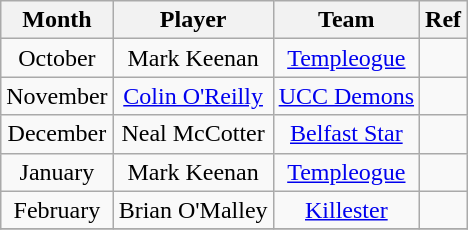<table class="wikitable" style="text-align:center">
<tr>
<th>Month</th>
<th>Player</th>
<th>Team</th>
<th>Ref</th>
</tr>
<tr>
<td>October</td>
<td>Mark Keenan</td>
<td><a href='#'>Templeogue</a></td>
<td></td>
</tr>
<tr>
<td>November</td>
<td><a href='#'>Colin O'Reilly</a></td>
<td><a href='#'>UCC Demons</a></td>
<td></td>
</tr>
<tr>
<td>December</td>
<td>Neal McCotter</td>
<td><a href='#'>Belfast Star</a></td>
<td></td>
</tr>
<tr>
<td>January</td>
<td>Mark Keenan</td>
<td><a href='#'>Templeogue</a></td>
<td></td>
</tr>
<tr>
<td>February</td>
<td>Brian O'Malley</td>
<td><a href='#'>Killester</a></td>
<td></td>
</tr>
<tr>
</tr>
</table>
